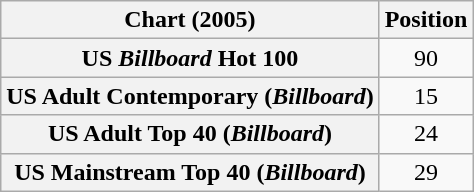<table class="wikitable sortable plainrowheaders" style="text-align:center">
<tr>
<th>Chart (2005)</th>
<th>Position</th>
</tr>
<tr>
<th scope="row">US <em>Billboard</em> Hot 100</th>
<td>90</td>
</tr>
<tr>
<th scope="row">US Adult Contemporary (<em>Billboard</em>)</th>
<td>15</td>
</tr>
<tr>
<th scope="row">US Adult Top 40 (<em>Billboard</em>)</th>
<td>24</td>
</tr>
<tr>
<th scope="row">US Mainstream Top 40 (<em>Billboard</em>)</th>
<td>29</td>
</tr>
</table>
